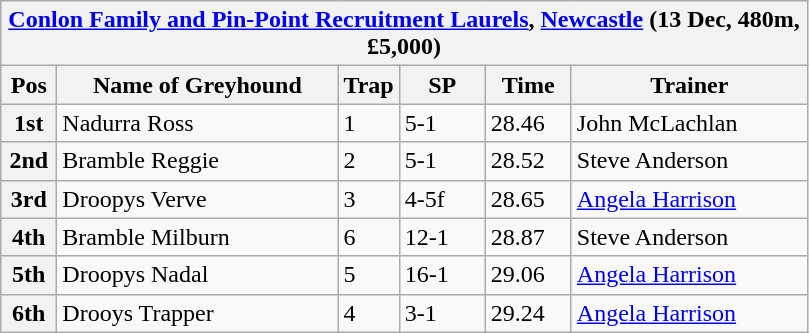<table class="wikitable">
<tr>
<th colspan="6"><a href='#'>Conlon Family and Pin-Point Recruitment Laurels</a>, <a href='#'>Newcastle</a> (13 Dec, 480m, £5,000)</th>
</tr>
<tr>
<th width=30>Pos</th>
<th width=180>Name of Greyhound</th>
<th width=30>Trap</th>
<th width=50>SP</th>
<th width=50>Time</th>
<th width=150>Trainer</th>
</tr>
<tr>
<th>1st</th>
<td>Nadurra Ross </td>
<td>1</td>
<td>5-1</td>
<td>28.46</td>
<td>John McLachlan</td>
</tr>
<tr>
<th>2nd</th>
<td>Bramble Reggie</td>
<td>2</td>
<td>5-1</td>
<td>28.52</td>
<td>Steve Anderson</td>
</tr>
<tr>
<th>3rd</th>
<td>Droopys Verve</td>
<td>3</td>
<td>4-5f</td>
<td>28.65</td>
<td><a href='#'>Angela Harrison</a></td>
</tr>
<tr>
<th>4th</th>
<td>Bramble Milburn</td>
<td>6</td>
<td>12-1</td>
<td>28.87</td>
<td>Steve Anderson</td>
</tr>
<tr>
<th>5th</th>
<td>Droopys Nadal</td>
<td>5</td>
<td>16-1</td>
<td>29.06</td>
<td><a href='#'>Angela Harrison</a></td>
</tr>
<tr>
<th>6th</th>
<td>Drooys Trapper</td>
<td>4</td>
<td>3-1</td>
<td>29.24</td>
<td><a href='#'>Angela Harrison</a></td>
</tr>
</table>
